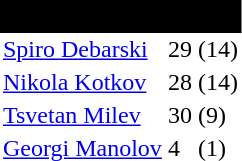<table class="toccolours" border="0" cellpadding="2" cellspacing="0" align="left" style="margin:0.5em;">
<tr>
<th colspan="4" align="center" bgcolor="#000000"><span>Forwards</span></th>
</tr>
<tr>
<td> <a href='#'>Spiro Debarski</a></td>
<td>29</td>
<td>(14)</td>
</tr>
<tr>
<td> <a href='#'>Nikola Kotkov</a></td>
<td>28</td>
<td>(14)</td>
</tr>
<tr>
<td> <a href='#'>Tsvetan Milev</a></td>
<td>30</td>
<td>(9)</td>
</tr>
<tr>
<td> <a href='#'>Georgi Manolov</a></td>
<td>4</td>
<td>(1)</td>
</tr>
<tr>
</tr>
</table>
